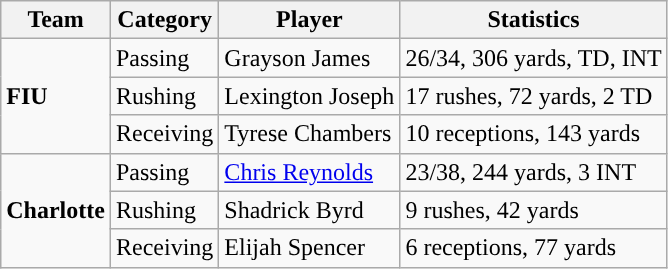<table class="wikitable" style="float: left;">
<tr>
<th>Team</th>
<th>Category</th>
<th>Player</th>
<th>Statistics</th>
</tr>
<tr>
<td rowspan=3><strong>FIU</strong></td>
<td>Passing</td>
<td>Grayson James</td>
<td>26/34, 306 yards, TD, INT</td>
</tr>
<tr>
<td>Rushing</td>
<td>Lexington Joseph</td>
<td>17 rushes, 72 yards, 2 TD</td>
</tr>
<tr>
<td>Receiving</td>
<td>Tyrese Chambers</td>
<td>10 receptions, 143 yards</td>
</tr>
<tr>
<td rowspan=3><strong>Charlotte</strong></td>
<td>Passing</td>
<td><a href='#'>Chris Reynolds</a></td>
<td>23/38, 244 yards, 3 INT</td>
</tr>
<tr>
<td>Rushing</td>
<td>Shadrick Byrd</td>
<td>9 rushes, 42 yards</td>
</tr>
<tr>
<td>Receiving</td>
<td>Elijah Spencer</td>
<td>6 receptions, 77 yards</td>
</tr>
</table>
